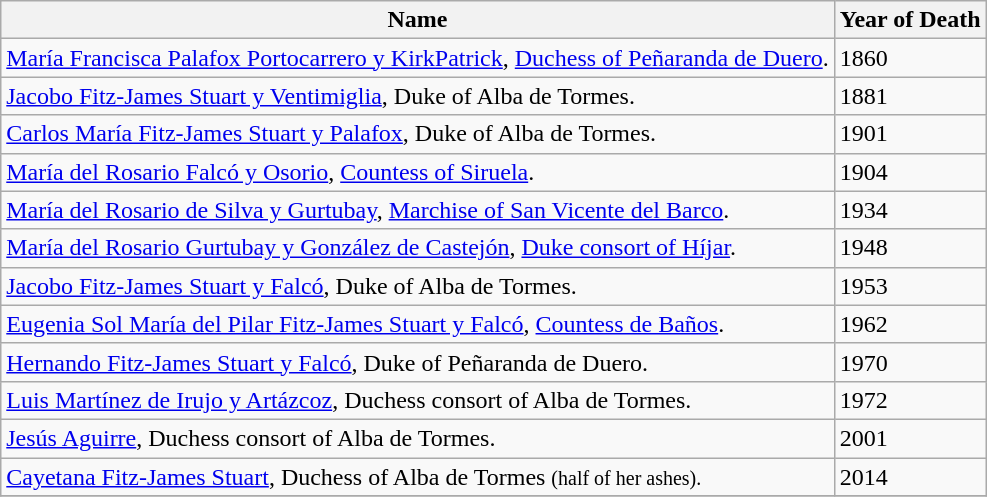<table class="wikitable">
<tr>
<th>Name</th>
<th>Year of Death</th>
</tr>
<tr>
<td><a href='#'>María Francisca Palafox Portocarrero y KirkPatrick</a>,  <a href='#'>Duchess of Peñaranda de Duero</a>.</td>
<td>1860</td>
</tr>
<tr>
<td><a href='#'>Jacobo Fitz-James Stuart y Ventimiglia</a>,  Duke of Alba de Tormes.</td>
<td>1881</td>
</tr>
<tr>
<td><a href='#'>Carlos María Fitz-James Stuart y Palafox</a>,  Duke of Alba de Tormes.</td>
<td>1901</td>
</tr>
<tr>
<td><a href='#'>María del Rosario Falcó y Osorio</a>,  <a href='#'>Countess of Siruela</a>.</td>
<td>1904</td>
</tr>
<tr>
<td><a href='#'>María del Rosario de Silva y Gurtubay</a>,  <a href='#'>Marchise of San Vicente del Barco</a>.</td>
<td>1934</td>
</tr>
<tr>
<td><a href='#'>María del Rosario Gurtubay y González de Castejón</a>,  <a href='#'>Duke consort of Híjar</a>.</td>
<td>1948</td>
</tr>
<tr>
<td><a href='#'>Jacobo Fitz-James Stuart y Falcó</a>,  Duke of Alba de Tormes.</td>
<td>1953</td>
</tr>
<tr>
<td><a href='#'>Eugenia Sol María del Pilar Fitz-James Stuart y Falcó</a>,  <a href='#'>Countess de Baños</a>.</td>
<td>1962</td>
</tr>
<tr>
<td><a href='#'>Hernando Fitz-James Stuart y Falcó</a>,  Duke of Peñaranda de Duero.</td>
<td>1970</td>
</tr>
<tr>
<td><a href='#'>Luis Martínez de Irujo y Artázcoz</a>,  Duchess consort of Alba de Tormes.</td>
<td>1972</td>
</tr>
<tr>
<td><a href='#'>Jesús Aguirre</a>,  Duchess consort of Alba de Tormes.</td>
<td>2001</td>
</tr>
<tr>
<td><a href='#'>Cayetana Fitz-James Stuart</a>,  Duchess of Alba de Tormes <small>(half of her ashes).</small></td>
<td>2014</td>
</tr>
<tr>
</tr>
</table>
